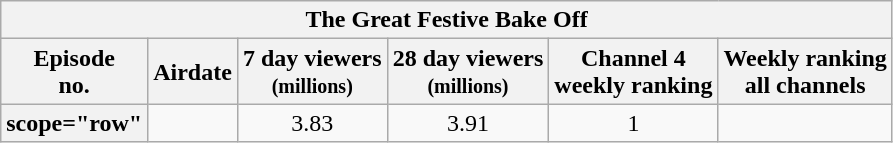<table class="wikitable" style="text-align:center;">
<tr>
<th colspan="6">The Great Festive Bake Off</th>
</tr>
<tr>
<th scope="col">Episode<br>no.</th>
<th scope="col">Airdate</th>
<th scope="col">7 day viewers<br><small>(millions)</small></th>
<th scope="col">28 day viewers<br><small>(millions)</small></th>
<th scope="col">Channel 4<br>weekly ranking</th>
<th scope="col">Weekly ranking<br>all channels</th>
</tr>
<tr>
<th>scope="row" </th>
<td></td>
<td>3.83</td>
<td>3.91</td>
<td>1</td>
<td></td>
</tr>
</table>
